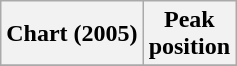<table class="wikitable plainrowheaders" style="text-align:center">
<tr>
<th scope="col">Chart (2005)</th>
<th scope="col">Peak<br> position</th>
</tr>
<tr>
</tr>
</table>
